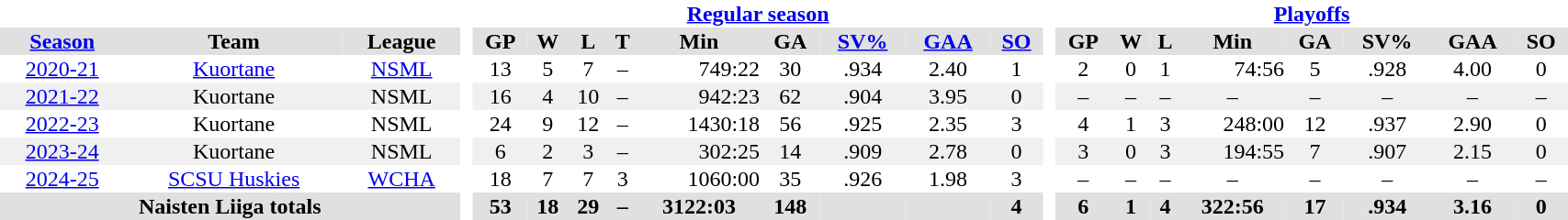<table border="0" cellpadding="1" cellspacing="0" width="90%" style="text-align:center">
<tr>
<th colspan="3" bgcolor="#ffffff"> </th>
<th rowspan="88" bgcolor="#ffffff"> </th>
<th colspan="9"><a href='#'>Regular season</a></th>
<th rowspan="88" bgcolor="#ffffff"> </th>
<th colspan="8"><a href='#'>Playoffs</a></th>
</tr>
<tr bgcolor="#e0e0e0">
<th><a href='#'>Season</a></th>
<th>Team</th>
<th>League</th>
<th>GP</th>
<th>W</th>
<th>L</th>
<th>T</th>
<th>Min</th>
<th>GA</th>
<th><a href='#'>SV%</a></th>
<th><a href='#'>GAA</a></th>
<th><a href='#'>SO</a></th>
<th>GP</th>
<th>W</th>
<th>L</th>
<th>Min</th>
<th>GA</th>
<th>SV%</th>
<th>GAA</th>
<th>SO</th>
</tr>
<tr>
<td><a href='#'>2020-21</a></td>
<td><a href='#'>Kuortane</a></td>
<td><a href='#'>NSML</a></td>
<td>13</td>
<td>5</td>
<td>7</td>
<td>–</td>
<td align=right>749:22</td>
<td>30</td>
<td>.934</td>
<td>2.40</td>
<td>1</td>
<td>2</td>
<td>0</td>
<td>1</td>
<td align=right>74:56</td>
<td>5</td>
<td>.928</td>
<td>4.00</td>
<td>0</td>
</tr>
<tr bgcolor="#f0f0f0">
<td><a href='#'>2021-22</a></td>
<td>Kuortane</td>
<td>NSML</td>
<td>16</td>
<td>4</td>
<td>10</td>
<td>–</td>
<td align=right>942:23</td>
<td>62</td>
<td>.904</td>
<td>3.95</td>
<td>0</td>
<td>–</td>
<td>–</td>
<td>–</td>
<td>–</td>
<td>–</td>
<td>–</td>
<td>–</td>
<td>–</td>
</tr>
<tr>
<td><a href='#'>2022-23</a></td>
<td>Kuortane</td>
<td>NSML</td>
<td>24</td>
<td>9</td>
<td>12</td>
<td>–</td>
<td align=right>1430:18</td>
<td>56</td>
<td>.925</td>
<td>2.35</td>
<td>3</td>
<td>4</td>
<td>1</td>
<td>3</td>
<td align=right>248:00</td>
<td>12</td>
<td>.937</td>
<td>2.90</td>
<td>0</td>
</tr>
<tr bgcolor="#f0f0f0">
<td><a href='#'>2023-24</a></td>
<td>Kuortane</td>
<td>NSML</td>
<td>6</td>
<td>2</td>
<td>3</td>
<td>–</td>
<td align=right>302:25</td>
<td>14</td>
<td>.909</td>
<td>2.78</td>
<td>0</td>
<td>3</td>
<td>0</td>
<td>3</td>
<td align=right>194:55</td>
<td>7</td>
<td>.907</td>
<td>2.15</td>
<td>0</td>
</tr>
<tr>
<td><a href='#'>2024-25</a></td>
<td><a href='#'>SCSU Huskies</a></td>
<td><a href='#'>WCHA</a></td>
<td>18</td>
<td>7</td>
<td>7</td>
<td>3</td>
<td align=right>1060:00</td>
<td>35</td>
<td>.926</td>
<td>1.98</td>
<td>3</td>
<td>–</td>
<td>–</td>
<td>–</td>
<td>–</td>
<td>–</td>
<td>–</td>
<td>–</td>
<td>–</td>
</tr>
<tr bgcolor="#e0e0e0">
<th colspan="3">Naisten Liiga totals</th>
<th>53</th>
<th>18</th>
<th>29</th>
<th>–</th>
<th>3122:03</th>
<th>148</th>
<th></th>
<th></th>
<th>4</th>
<th>6</th>
<th>1</th>
<th>4</th>
<th>322:56</th>
<th>17</th>
<th>.934</th>
<th>3.16</th>
<th>0</th>
</tr>
</table>
